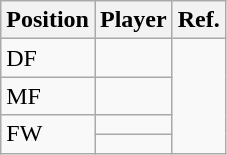<table class="wikitable">
<tr>
<th>Position</th>
<th>Player</th>
<th>Ref.</th>
</tr>
<tr>
<td>DF</td>
<td></td>
<td rowspan="4"></td>
</tr>
<tr>
<td>MF</td>
<td></td>
</tr>
<tr>
<td rowspan="2">FW</td>
<td></td>
</tr>
<tr>
<td></td>
</tr>
</table>
